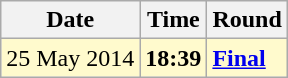<table class="wikitable">
<tr>
<th>Date</th>
<th>Time</th>
<th>Round</th>
</tr>
<tr style=background:lemonchiffon>
<td>25 May 2014</td>
<td><strong>18:39</strong></td>
<td><strong><a href='#'>Final</a></strong></td>
</tr>
</table>
